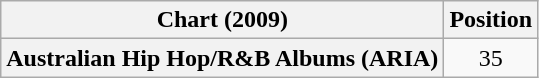<table class="wikitable sortable plainrowheaders" style="text-align:center;">
<tr>
<th>Chart (2009)</th>
<th>Position</th>
</tr>
<tr>
<th scope="row">Australian Hip Hop/R&B Albums (ARIA)</th>
<td>35</td>
</tr>
</table>
